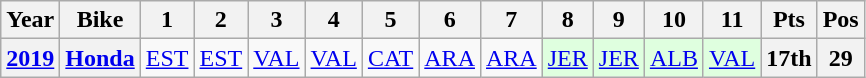<table class="wikitable" style="text-align:center;">
<tr>
<th>Year</th>
<th>Bike</th>
<th>1</th>
<th>2</th>
<th>3</th>
<th>4</th>
<th>5</th>
<th>6</th>
<th>7</th>
<th>8</th>
<th>9</th>
<th>10</th>
<th>11</th>
<th>Pts</th>
<th>Pos</th>
</tr>
<tr>
<th><a href='#'>2019</a></th>
<th><a href='#'>Honda</a></th>
<td><a href='#'>EST</a></td>
<td><a href='#'>EST</a></td>
<td><a href='#'>VAL</a></td>
<td><a href='#'>VAL</a></td>
<td><a href='#'>CAT</a></td>
<td><a href='#'>ARA</a></td>
<td><a href='#'>ARA</a></td>
<td style="background:#DFFFDF;"><a href='#'>JER</a><br></td>
<td style="background:#DFFFDF;"><a href='#'>JER</a><br></td>
<td style="background:#DFFFDF;"><a href='#'>ALB</a><br></td>
<td style="background:#dfffdf;"><a href='#'>VAL</a><br></td>
<th>17th</th>
<th>29</th>
</tr>
</table>
